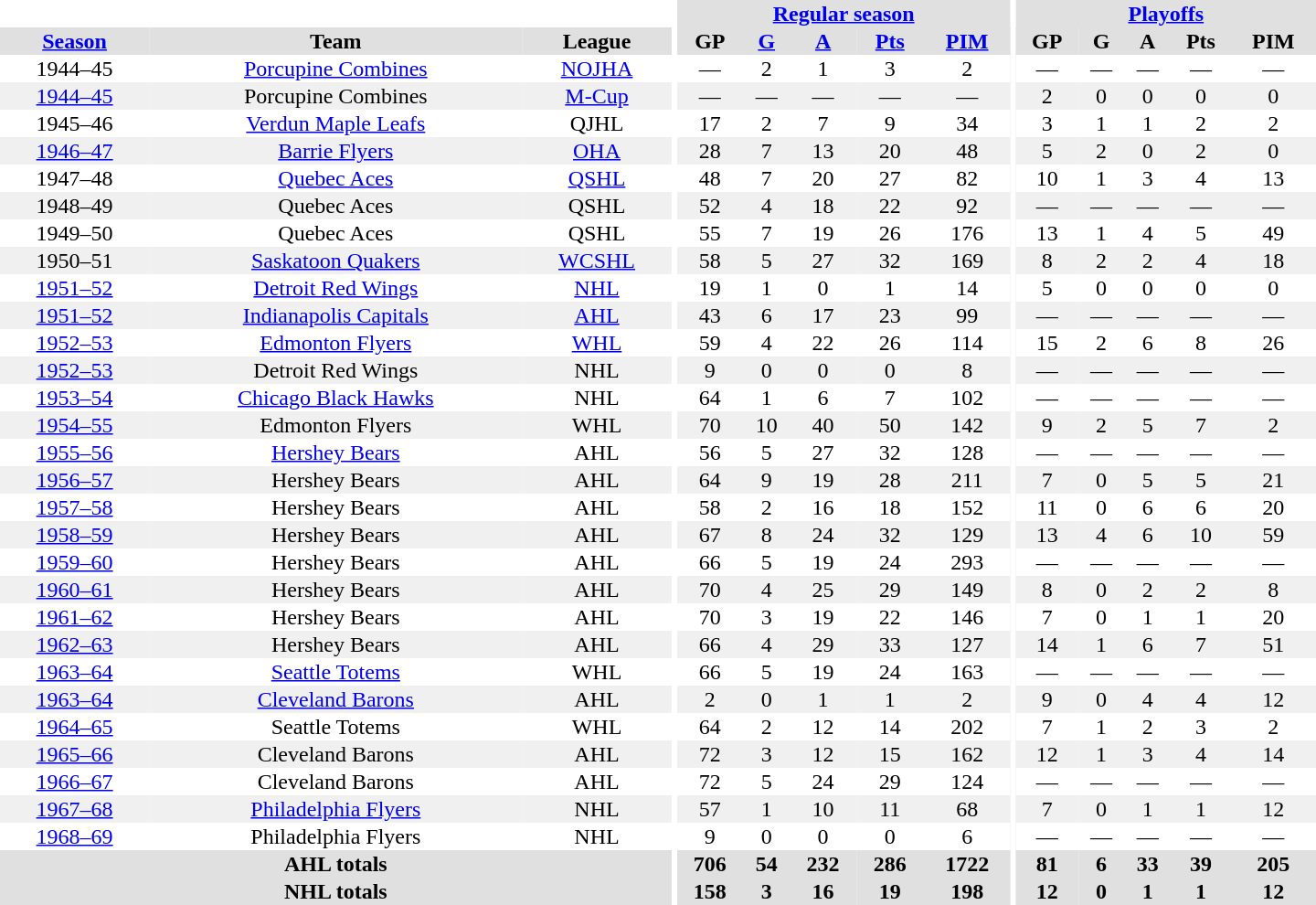<table border="0" cellpadding="1" cellspacing="0" style="text-align:center; width:60em">
<tr bgcolor="#e0e0e0">
<th colspan="3" bgcolor="#ffffff"></th>
<th rowspan="100" bgcolor="#ffffff"></th>
<th colspan="5"><a href='#'>Regular season</a></th>
<th rowspan="100" bgcolor="#ffffff"></th>
<th colspan="5"><a href='#'>Playoffs</a></th>
</tr>
<tr bgcolor="#e0e0e0">
<th><a href='#'>Season</a></th>
<th>Team</th>
<th>League</th>
<th>GP</th>
<th><a href='#'>G</a></th>
<th><a href='#'>A</a></th>
<th><a href='#'>Pts</a></th>
<th><a href='#'>PIM</a></th>
<th>GP</th>
<th>G</th>
<th>A</th>
<th>Pts</th>
<th>PIM</th>
</tr>
<tr>
<td>1944–45</td>
<td><a href='#'>Porcupine Combines</a></td>
<td><a href='#'>NOJHA</a></td>
<td>—</td>
<td>2</td>
<td>1</td>
<td>3</td>
<td>2</td>
<td>—</td>
<td>—</td>
<td>—</td>
<td>—</td>
<td>—</td>
</tr>
<tr bgcolor="#f0f0f0">
<td><a href='#'>1944–45</a></td>
<td>Porcupine Combines</td>
<td><a href='#'>M-Cup</a></td>
<td>—</td>
<td>—</td>
<td>—</td>
<td>—</td>
<td>—</td>
<td>2</td>
<td>0</td>
<td>0</td>
<td>0</td>
<td>0</td>
</tr>
<tr>
<td>1945–46</td>
<td><a href='#'>Verdun Maple Leafs</a></td>
<td>QJHL</td>
<td>17</td>
<td>2</td>
<td>7</td>
<td>9</td>
<td>34</td>
<td>3</td>
<td>1</td>
<td>1</td>
<td>2</td>
<td>2</td>
</tr>
<tr bgcolor="#f0f0f0">
<td><a href='#'>1946–47</a></td>
<td><a href='#'>Barrie Flyers</a></td>
<td><a href='#'>OHA</a></td>
<td>28</td>
<td>7</td>
<td>13</td>
<td>20</td>
<td>48</td>
<td>5</td>
<td>2</td>
<td>0</td>
<td>2</td>
<td>0</td>
</tr>
<tr>
<td>1947–48</td>
<td><a href='#'>Quebec Aces</a></td>
<td><a href='#'>QSHL</a></td>
<td>48</td>
<td>7</td>
<td>20</td>
<td>27</td>
<td>82</td>
<td>10</td>
<td>1</td>
<td>3</td>
<td>4</td>
<td>13</td>
</tr>
<tr bgcolor="#f0f0f0">
<td>1948–49</td>
<td>Quebec Aces</td>
<td>QSHL</td>
<td>52</td>
<td>4</td>
<td>18</td>
<td>22</td>
<td>92</td>
<td>—</td>
<td>—</td>
<td>—</td>
<td>—</td>
<td>—</td>
</tr>
<tr>
<td>1949–50</td>
<td>Quebec Aces</td>
<td>QSHL</td>
<td>55</td>
<td>7</td>
<td>19</td>
<td>26</td>
<td>176</td>
<td>13</td>
<td>1</td>
<td>4</td>
<td>5</td>
<td>49</td>
</tr>
<tr bgcolor="#f0f0f0">
<td>1950–51</td>
<td><a href='#'>Saskatoon Quakers</a></td>
<td><a href='#'>WCSHL</a></td>
<td>58</td>
<td>5</td>
<td>27</td>
<td>32</td>
<td>169</td>
<td>8</td>
<td>2</td>
<td>2</td>
<td>4</td>
<td>18</td>
</tr>
<tr>
<td><a href='#'>1951–52</a></td>
<td><a href='#'>Detroit Red Wings</a></td>
<td><a href='#'>NHL</a></td>
<td>19</td>
<td>1</td>
<td>0</td>
<td>1</td>
<td>14</td>
<td>5</td>
<td>0</td>
<td>0</td>
<td>0</td>
<td>0</td>
</tr>
<tr bgcolor="#f0f0f0">
<td><a href='#'>1951–52</a></td>
<td><a href='#'>Indianapolis Capitals</a></td>
<td><a href='#'>AHL</a></td>
<td>43</td>
<td>6</td>
<td>17</td>
<td>23</td>
<td>99</td>
<td>—</td>
<td>—</td>
<td>—</td>
<td>—</td>
<td>—</td>
</tr>
<tr>
<td><a href='#'>1952–53</a></td>
<td><a href='#'>Edmonton Flyers</a></td>
<td><a href='#'>WHL</a></td>
<td>59</td>
<td>4</td>
<td>22</td>
<td>26</td>
<td>114</td>
<td>15</td>
<td>2</td>
<td>6</td>
<td>8</td>
<td>26</td>
</tr>
<tr bgcolor="#f0f0f0">
<td><a href='#'>1952–53</a></td>
<td>Detroit Red Wings</td>
<td>NHL</td>
<td>9</td>
<td>0</td>
<td>0</td>
<td>0</td>
<td>8</td>
<td>—</td>
<td>—</td>
<td>—</td>
<td>—</td>
<td>—</td>
</tr>
<tr>
<td><a href='#'>1953–54</a></td>
<td><a href='#'>Chicago Black Hawks</a></td>
<td>NHL</td>
<td>64</td>
<td>1</td>
<td>6</td>
<td>7</td>
<td>102</td>
<td>—</td>
<td>—</td>
<td>—</td>
<td>—</td>
<td>—</td>
</tr>
<tr bgcolor="#f0f0f0">
<td><a href='#'>1954–55</a></td>
<td>Edmonton Flyers</td>
<td>WHL</td>
<td>70</td>
<td>10</td>
<td>40</td>
<td>50</td>
<td>142</td>
<td>9</td>
<td>2</td>
<td>5</td>
<td>7</td>
<td>2</td>
</tr>
<tr>
<td><a href='#'>1955–56</a></td>
<td><a href='#'>Hershey Bears</a></td>
<td>AHL</td>
<td>56</td>
<td>5</td>
<td>27</td>
<td>32</td>
<td>128</td>
<td>—</td>
<td>—</td>
<td>—</td>
<td>—</td>
<td>—</td>
</tr>
<tr bgcolor="#f0f0f0">
<td><a href='#'>1956–57</a></td>
<td>Hershey Bears</td>
<td>AHL</td>
<td>64</td>
<td>9</td>
<td>19</td>
<td>28</td>
<td>211</td>
<td>7</td>
<td>0</td>
<td>5</td>
<td>5</td>
<td>21</td>
</tr>
<tr>
<td><a href='#'>1957–58</a></td>
<td>Hershey Bears</td>
<td>AHL</td>
<td>58</td>
<td>2</td>
<td>16</td>
<td>18</td>
<td>152</td>
<td>11</td>
<td>0</td>
<td>6</td>
<td>6</td>
<td>20</td>
</tr>
<tr bgcolor="#f0f0f0">
<td><a href='#'>1958–59</a></td>
<td>Hershey Bears</td>
<td>AHL</td>
<td>67</td>
<td>8</td>
<td>24</td>
<td>32</td>
<td>129</td>
<td>13</td>
<td>4</td>
<td>6</td>
<td>10</td>
<td>59</td>
</tr>
<tr>
<td><a href='#'>1959–60</a></td>
<td>Hershey Bears</td>
<td>AHL</td>
<td>66</td>
<td>5</td>
<td>19</td>
<td>24</td>
<td>293</td>
<td>—</td>
<td>—</td>
<td>—</td>
<td>—</td>
<td>—</td>
</tr>
<tr bgcolor="#f0f0f0">
<td><a href='#'>1960–61</a></td>
<td>Hershey Bears</td>
<td>AHL</td>
<td>70</td>
<td>4</td>
<td>25</td>
<td>29</td>
<td>149</td>
<td>8</td>
<td>0</td>
<td>2</td>
<td>2</td>
<td>8</td>
</tr>
<tr>
<td><a href='#'>1961–62</a></td>
<td>Hershey Bears</td>
<td>AHL</td>
<td>70</td>
<td>3</td>
<td>19</td>
<td>22</td>
<td>146</td>
<td>7</td>
<td>0</td>
<td>1</td>
<td>1</td>
<td>20</td>
</tr>
<tr bgcolor="#f0f0f0">
<td><a href='#'>1962–63</a></td>
<td>Hershey Bears</td>
<td>AHL</td>
<td>66</td>
<td>4</td>
<td>29</td>
<td>33</td>
<td>127</td>
<td>14</td>
<td>1</td>
<td>6</td>
<td>7</td>
<td>51</td>
</tr>
<tr>
<td><a href='#'>1963–64</a></td>
<td><a href='#'>Seattle Totems</a></td>
<td>WHL</td>
<td>66</td>
<td>5</td>
<td>19</td>
<td>24</td>
<td>163</td>
<td>—</td>
<td>—</td>
<td>—</td>
<td>—</td>
<td>—</td>
</tr>
<tr bgcolor="#f0f0f0">
<td><a href='#'>1963–64</a></td>
<td><a href='#'>Cleveland Barons</a></td>
<td>AHL</td>
<td>2</td>
<td>0</td>
<td>1</td>
<td>1</td>
<td>2</td>
<td>9</td>
<td>0</td>
<td>4</td>
<td>4</td>
<td>12</td>
</tr>
<tr>
<td><a href='#'>1964–65</a></td>
<td>Seattle Totems</td>
<td>WHL</td>
<td>64</td>
<td>2</td>
<td>12</td>
<td>14</td>
<td>202</td>
<td>7</td>
<td>1</td>
<td>2</td>
<td>3</td>
<td>2</td>
</tr>
<tr bgcolor="#f0f0f0">
<td><a href='#'>1965–66</a></td>
<td>Cleveland Barons</td>
<td>AHL</td>
<td>72</td>
<td>3</td>
<td>12</td>
<td>15</td>
<td>162</td>
<td>12</td>
<td>1</td>
<td>3</td>
<td>4</td>
<td>14</td>
</tr>
<tr>
<td><a href='#'>1966–67</a></td>
<td>Cleveland Barons</td>
<td>AHL</td>
<td>72</td>
<td>5</td>
<td>24</td>
<td>29</td>
<td>124</td>
<td>—</td>
<td>—</td>
<td>—</td>
<td>—</td>
<td>—</td>
</tr>
<tr bgcolor="#f0f0f0">
<td><a href='#'>1967–68</a></td>
<td><a href='#'>Philadelphia Flyers</a></td>
<td>NHL</td>
<td>57</td>
<td>1</td>
<td>10</td>
<td>11</td>
<td>68</td>
<td>7</td>
<td>0</td>
<td>1</td>
<td>1</td>
<td>12</td>
</tr>
<tr>
<td><a href='#'>1968–69</a></td>
<td>Philadelphia Flyers</td>
<td>NHL</td>
<td>9</td>
<td>0</td>
<td>0</td>
<td>0</td>
<td>6</td>
<td>—</td>
<td>—</td>
<td>—</td>
<td>—</td>
<td>—</td>
</tr>
<tr bgcolor="#e0e0e0">
<th colspan="3">AHL totals</th>
<th>706</th>
<th>54</th>
<th>232</th>
<th>286</th>
<th>1722</th>
<th>81</th>
<th>6</th>
<th>33</th>
<th>39</th>
<th>205</th>
</tr>
<tr bgcolor="#e0e0e0">
<th colspan="3">NHL totals</th>
<th>158</th>
<th>3</th>
<th>16</th>
<th>19</th>
<th>198</th>
<th>12</th>
<th>0</th>
<th>1</th>
<th>1</th>
<th>12</th>
</tr>
</table>
